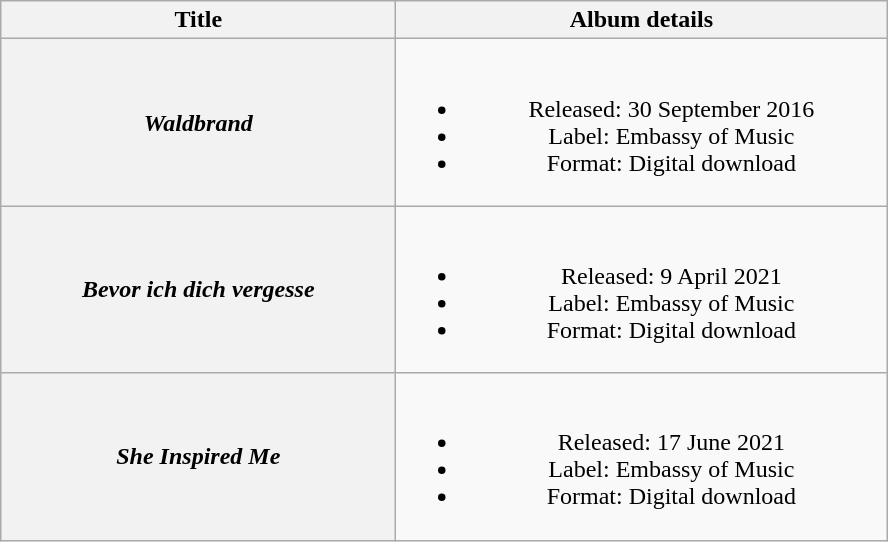<table class="wikitable plainrowheaders" style="text-align:center;">
<tr>
<th style="width:16em;">Title</th>
<th style="width:20em;">Album details</th>
</tr>
<tr>
<th scope="row"><em>Waldbrand</em></th>
<td><br><ul><li>Released: 30 September 2016</li><li>Label: Embassy of Music</li><li>Format: Digital download</li></ul></td>
</tr>
<tr>
<th scope="row"><em>Bevor ich dich vergesse</em></th>
<td><br><ul><li>Released: 9 April 2021</li><li>Label: Embassy of Music</li><li>Format: Digital download</li></ul></td>
</tr>
<tr>
<th scope="row"><em>She Inspired Me</em></th>
<td><br><ul><li>Released: 17 June 2021</li><li>Label: Embassy of Music</li><li>Format: Digital download</li></ul></td>
</tr>
</table>
